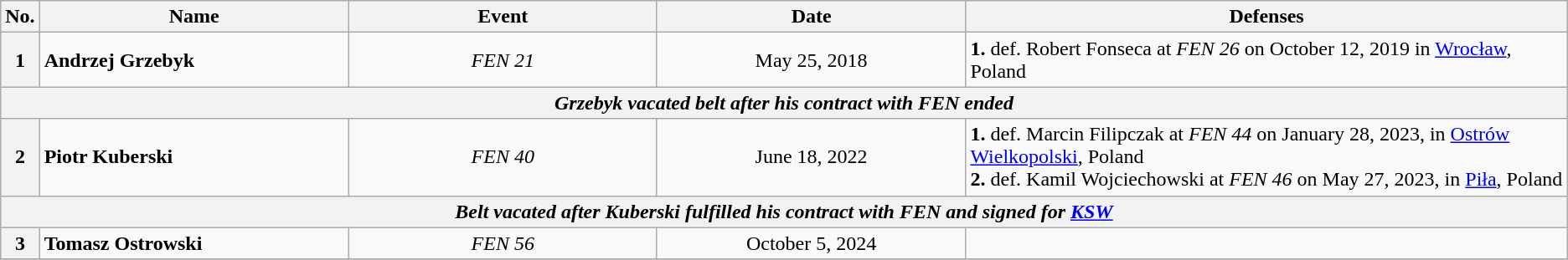<table class="wikitable">
<tr>
<th style= width:1%;">No.</th>
<th style= width:20%;">Name</th>
<th style= width:20%;">Event</th>
<th style=width:20%;">Date</th>
<th style= width:50%;">Defenses</th>
</tr>
<tr>
<th>1</th>
<td align=left> <strong>Andrzej Grzebyk</strong><br></td>
<td align=center><em>FEN 21</em><br></td>
<td align=center>May 25, 2018</td>
<td align=left><strong>1.</strong> def. Robert Fonseca at <em>FEN 26</em> on October 12, 2019 in <a href='#'>Wrocław</a>, Poland</td>
</tr>
<tr>
<th colspan="5"><em>Grzebyk vacated belt after his contract with FEN ended</em></th>
</tr>
<tr>
<th>2</th>
<td align=left> <strong>Piotr Kuberski</strong><br></td>
<td align=center><em>FEN 40</em><br></td>
<td align=center>June 18, 2022</td>
<td><strong>1.</strong> def. Marcin Filipczak at <em>FEN 44</em> on January 28, 2023, in <a href='#'>Ostrów Wielkopolski</a>, Poland<br><strong>2.</strong> def. Kamil Wojciechowski at <em>FEN 46</em> on May 27, 2023, in <a href='#'>Piła</a>, Poland</td>
</tr>
<tr>
<th colspan="5"><em>Belt vacated after Kuberski fulfilled his contract with FEN and signed for <a href='#'>KSW</a></em></th>
</tr>
<tr>
<th>3</th>
<td align=left> <strong>Tomasz Ostrowski</strong><br></td>
<td align=center><em>FEN 56</em><br></td>
<td align=center>October 5, 2024</td>
<td></td>
</tr>
<tr>
</tr>
</table>
